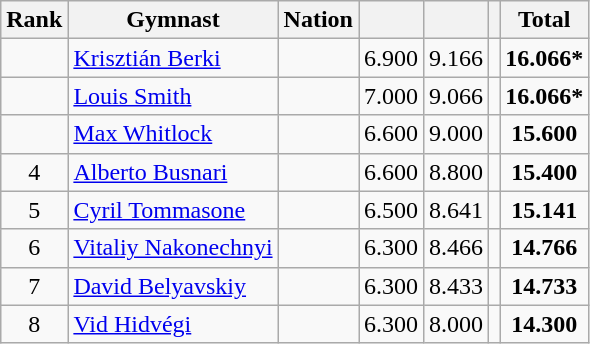<table class="wikitable sortable" style="text-align:center;">
<tr>
<th>Rank</th>
<th>Gymnast</th>
<th>Nation</th>
<th></th>
<th></th>
<th></th>
<th>Total</th>
</tr>
<tr>
<td></td>
<td style="text-align:left;"><a href='#'>Krisztián Berki</a></td>
<td style="text-align:left;"></td>
<td>6.900</td>
<td>9.166</td>
<td></td>
<td><strong>16.066*</strong></td>
</tr>
<tr>
<td></td>
<td style="text-align:left;"><a href='#'>Louis Smith</a></td>
<td style="text-align:left;"></td>
<td>7.000</td>
<td>9.066</td>
<td></td>
<td><strong>16.066*</strong></td>
</tr>
<tr>
<td></td>
<td style="text-align:left;"><a href='#'>Max Whitlock</a></td>
<td style="text-align:left;"></td>
<td>6.600</td>
<td>9.000</td>
<td></td>
<td><strong>15.600</strong></td>
</tr>
<tr>
<td>4</td>
<td style="text-align:left;"><a href='#'>Alberto Busnari</a></td>
<td style="text-align:left;"></td>
<td>6.600</td>
<td>8.800</td>
<td></td>
<td><strong>15.400</strong></td>
</tr>
<tr>
<td>5</td>
<td style="text-align:left;"><a href='#'>Cyril Tommasone</a></td>
<td style="text-align:left;"></td>
<td>6.500</td>
<td>8.641</td>
<td></td>
<td><strong>15.141</strong></td>
</tr>
<tr>
<td>6</td>
<td style="text-align:left;"><a href='#'>Vitaliy Nakonechnyi</a></td>
<td style="text-align:left;"></td>
<td>6.300</td>
<td>8.466</td>
<td></td>
<td><strong>14.766</strong></td>
</tr>
<tr>
<td>7</td>
<td style="text-align:left;"><a href='#'>David Belyavskiy</a></td>
<td style="text-align:left;"></td>
<td>6.300</td>
<td>8.433</td>
<td></td>
<td><strong>14.733</strong></td>
</tr>
<tr>
<td>8</td>
<td style="text-align:left;"><a href='#'>Vid Hidvégi</a></td>
<td style="text-align:left;"></td>
<td>6.300</td>
<td>8.000</td>
<td></td>
<td><strong>14.300</strong></td>
</tr>
</table>
